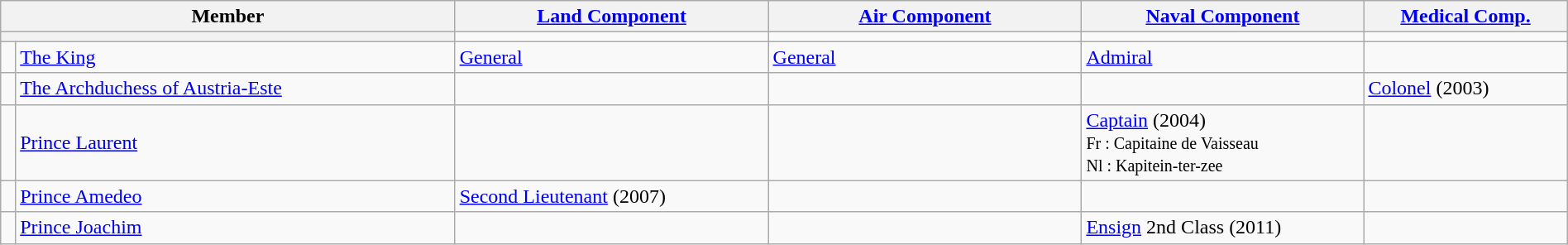<table class="wikitable" width=100%>
<tr>
<th width=29% colspan=2>Member</th>
<th width=20%><a href='#'>Land Component</a></th>
<th width=20%><a href='#'>Air Component</a></th>
<th width=18%><a href='#'>Naval Component</a></th>
<th width=13%><a href='#'>Medical Comp.</a></th>
</tr>
<tr>
<th width=20% colspan=2></th>
<td align=center></td>
<td align=center></td>
<td align=center></td>
<td align=center></td>
</tr>
<tr>
<td></td>
<td><a href='#'>The King</a></td>
<td><a href='#'>General</a></td>
<td><a href='#'>General</a></td>
<td><a href='#'>Admiral</a></td>
<td></td>
</tr>
<tr>
<td></td>
<td><a href='#'>The Archduchess of Austria-Este</a></td>
<td></td>
<td></td>
<td></td>
<td><a href='#'>Colonel</a> (2003)</td>
</tr>
<tr>
<td></td>
<td><a href='#'>Prince Laurent</a></td>
<td></td>
<td></td>
<td><a href='#'>Captain</a> (2004)<br><small>Fr : Capitaine de Vaisseau<br>Nl : Kapitein-ter-zee</small></td>
<td></td>
</tr>
<tr>
<td></td>
<td><a href='#'>Prince Amedeo</a></td>
<td><a href='#'>Second Lieutenant</a> (2007)</td>
<td></td>
<td></td>
<td></td>
</tr>
<tr>
<td></td>
<td><a href='#'>Prince Joachim</a></td>
<td></td>
<td></td>
<td><a href='#'>Ensign</a> 2nd Class (2011)</td>
<td></td>
</tr>
</table>
